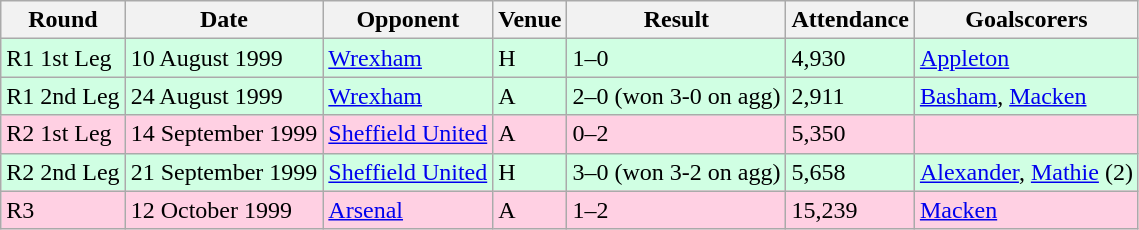<table class="wikitable">
<tr>
<th>Round</th>
<th>Date</th>
<th>Opponent</th>
<th>Venue</th>
<th>Result</th>
<th>Attendance</th>
<th>Goalscorers</th>
</tr>
<tr style="background-color: #d0ffe3;">
<td>R1 1st Leg</td>
<td>10 August 1999</td>
<td><a href='#'>Wrexham</a></td>
<td>H</td>
<td>1–0</td>
<td>4,930</td>
<td><a href='#'>Appleton</a></td>
</tr>
<tr style="background-color: #d0ffe3;">
<td>R1 2nd Leg</td>
<td>24 August 1999</td>
<td><a href='#'>Wrexham</a></td>
<td>A</td>
<td>2–0 (won 3-0 on agg)</td>
<td>2,911</td>
<td><a href='#'>Basham</a>, <a href='#'>Macken</a></td>
</tr>
<tr style="background-color: #ffd0e3;">
<td>R2 1st Leg</td>
<td>14 September 1999</td>
<td><a href='#'>Sheffield United</a></td>
<td>A</td>
<td>0–2</td>
<td>5,350</td>
<td></td>
</tr>
<tr style="background-color: #d0ffe3;">
<td>R2 2nd Leg</td>
<td>21 September 1999</td>
<td><a href='#'>Sheffield United</a></td>
<td>H</td>
<td>3–0 (won 3-2 on agg)</td>
<td>5,658</td>
<td><a href='#'>Alexander</a>, <a href='#'>Mathie</a> (2)</td>
</tr>
<tr style="background-color: #ffd0e3;">
<td>R3</td>
<td>12 October 1999</td>
<td><a href='#'>Arsenal</a></td>
<td>A</td>
<td>1–2</td>
<td>15,239</td>
<td><a href='#'>Macken</a></td>
</tr>
</table>
